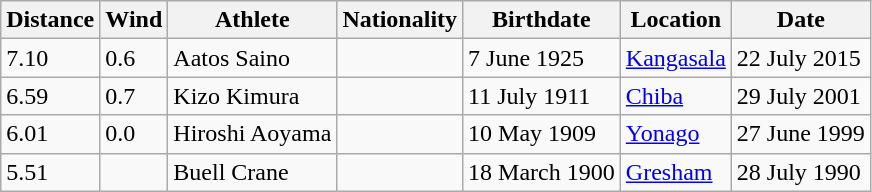<table class="wikitable">
<tr>
<th>Distance</th>
<th>Wind</th>
<th>Athlete</th>
<th>Nationality</th>
<th>Birthdate</th>
<th>Location</th>
<th>Date</th>
</tr>
<tr>
<td>7.10</td>
<td>0.6</td>
<td>Aatos Saino</td>
<td></td>
<td>7 June 1925</td>
<td><a href='#'>Kangasala</a></td>
<td>22 July 2015</td>
</tr>
<tr>
<td>6.59</td>
<td>0.7</td>
<td>Kizo Kimura</td>
<td></td>
<td>11 July 1911</td>
<td><a href='#'>Chiba</a></td>
<td>29 July 2001</td>
</tr>
<tr>
<td>6.01</td>
<td>0.0</td>
<td>Hiroshi Aoyama</td>
<td></td>
<td>10 May 1909</td>
<td><a href='#'>Yonago</a></td>
<td>27 June 1999</td>
</tr>
<tr>
<td>5.51</td>
<td></td>
<td>Buell Crane</td>
<td></td>
<td>18 March 1900</td>
<td><a href='#'>Gresham</a></td>
<td>28 July 1990</td>
</tr>
</table>
